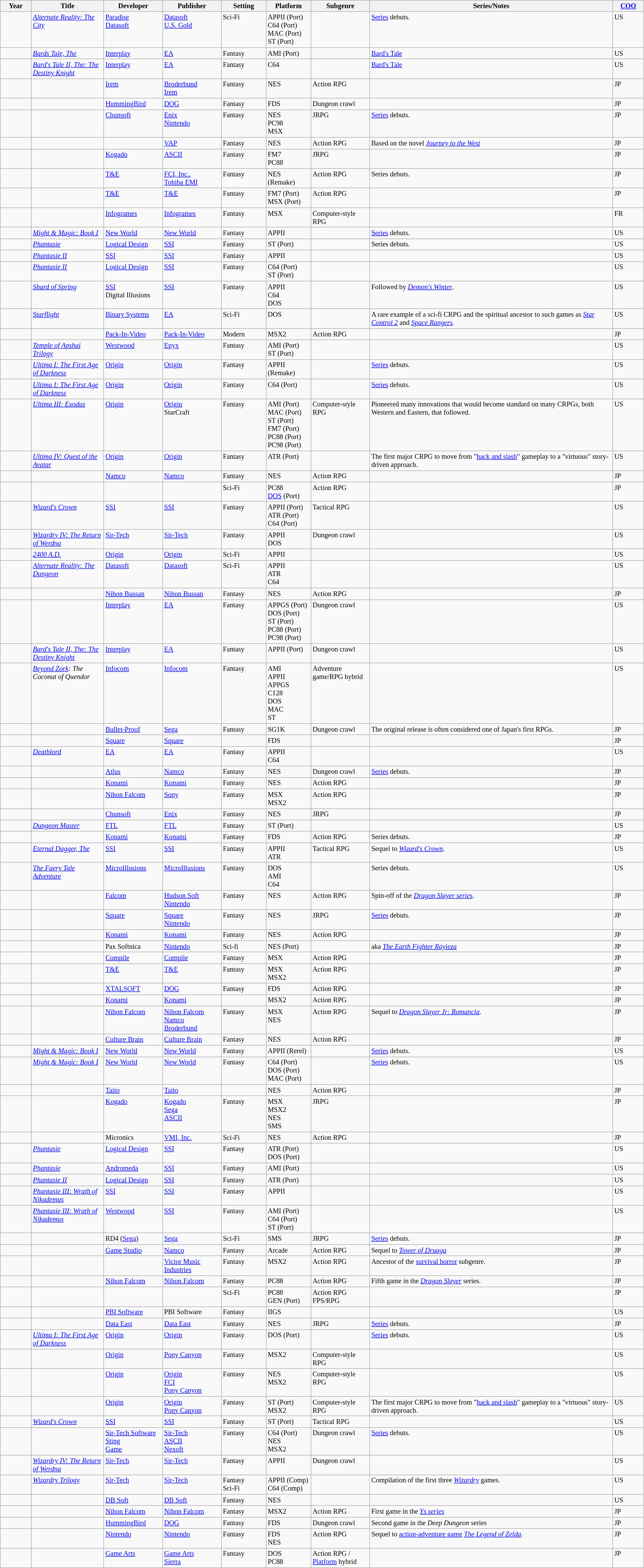<table class="wikitable sortable" style="font-size:85%;width:100%;">
<tr>
<th style="width: 4em;">Year</th>
<th style="width:10em;">Title</th>
<th style="width: 8em;">Developer</th>
<th style="width: 8em;">Publisher</th>
<th style="width: 6em;">Setting</th>
<th style="width: 6em;">Platform</th>
<th style="width: 8em;">Subgenre</th>
<th style="width:   *;">Series/Notes</th>
<th style="width: 4em;"><a href='#'>COO</a></th>
</tr>
<tr style="vertical-align: top;">
<td></td>
<td><em><a href='#'>Alternate Reality: The City</a></em></td>
<td><a href='#'>Paradise</a><br><a href='#'>Datasoft</a></td>
<td><a href='#'>Datasoft</a><br><a href='#'>U.S. Gold</a></td>
<td>Sci-Fi</td>
<td>APPII (Port)<br>C64 (Port)<br>MAC (Port)<br>ST (Port)</td>
<td></td>
<td><a href='#'>Series</a> debuts.</td>
<td>US</td>
</tr>
<tr style="vertical-align: top;">
<td></td>
<td><em><a href='#'>Bards Tale, The</a></em></td>
<td><a href='#'>Interplay</a></td>
<td><a href='#'>EA</a></td>
<td>Fantasy</td>
<td>AMI (Port)</td>
<td></td>
<td><a href='#'>Bard's Tale</a></td>
<td>US</td>
</tr>
<tr style="vertical-align: top;">
<td></td>
<td><em><a href='#'>Bard's Tale II, The: The Destiny Knight</a></em></td>
<td><a href='#'>Interplay</a></td>
<td><a href='#'>EA</a></td>
<td>Fantasy</td>
<td>C64</td>
<td></td>
<td><a href='#'>Bard's Tale</a></td>
<td>US</td>
</tr>
<tr style="vertical-align: top;">
<td></td>
<td></td>
<td><a href='#'>Irem</a></td>
<td><a href='#'>Broderbund</a><br><a href='#'>Irem</a></td>
<td>Fantasy</td>
<td>NES</td>
<td>Action RPG</td>
<td></td>
<td>JP</td>
</tr>
<tr style="vertical-align: top;">
<td></td>
<td></td>
<td><a href='#'>HummingBird</a></td>
<td><a href='#'>DOG</a></td>
<td>Fantasy</td>
<td>FDS</td>
<td>Dungeon crawl</td>
<td></td>
<td>JP<br></td>
</tr>
<tr style="vertical-align: top;">
<td></td>
<td></td>
<td><a href='#'>Chunsoft</a></td>
<td><a href='#'>Enix</a><br><a href='#'>Nintendo</a></td>
<td>Fantasy</td>
<td>NES<br>PC98<br>MSX</td>
<td>JRPG</td>
<td><a href='#'>Series</a> debuts.</td>
<td>JP</td>
</tr>
<tr style="vertical-align: top;">
<td></td>
<td></td>
<td></td>
<td><a href='#'>VAP</a></td>
<td>Fantasy</td>
<td>NES</td>
<td>Action RPG</td>
<td>Based on the novel <em><a href='#'>Journey to the West</a></em></td>
<td>JP</td>
</tr>
<tr style="vertical-align: top;">
<td></td>
<td></td>
<td><a href='#'>Kogado</a></td>
<td><a href='#'>ASCII</a></td>
<td>Fantasy</td>
<td>FM7<br>PC88</td>
<td>JRPG</td>
<td></td>
<td>JP</td>
</tr>
<tr style="vertical-align: top;">
<td></td>
<td></td>
<td><a href='#'>T&E</a></td>
<td><a href='#'>FCI, Inc..</a><br><a href='#'>Tohiba EMI</a></td>
<td>Fantasy</td>
<td>NES (Remake)</td>
<td>Action RPG</td>
<td>Series debuts.</td>
<td>JP</td>
</tr>
<tr style="vertical-align: top;">
<td></td>
<td></td>
<td><a href='#'>T&E</a></td>
<td><a href='#'>T&E</a></td>
<td>Fantasy</td>
<td>FM7 (Port)<br>MSX (Port)</td>
<td>Action RPG</td>
<td></td>
<td>JP</td>
</tr>
<tr style="vertical-align: top;">
<td></td>
<td></td>
<td><a href='#'>Infogrames</a></td>
<td><a href='#'>Infogrames</a></td>
<td>Fantasy</td>
<td>MSX</td>
<td>Computer-style RPG</td>
<td></td>
<td>FR</td>
</tr>
<tr style="vertical-align: top;">
<td></td>
<td><em><a href='#'>Might & Magic: Book I</a></em></td>
<td><a href='#'>New World</a></td>
<td><a href='#'>New World</a></td>
<td>Fantasy</td>
<td>APPII</td>
<td></td>
<td><a href='#'>Series</a> debuts.</td>
<td>US</td>
</tr>
<tr style="vertical-align: top;">
<td></td>
<td><em><a href='#'>Phantasie</a></em></td>
<td><a href='#'>Logical Design</a></td>
<td><a href='#'>SSI</a></td>
<td>Fantasy</td>
<td>ST (Port)</td>
<td></td>
<td>Series debuts.</td>
<td>US</td>
</tr>
<tr style="vertical-align: top;">
<td></td>
<td><em><a href='#'>Phantasie II</a></em></td>
<td><a href='#'>SSI</a></td>
<td><a href='#'>SSI</a></td>
<td>Fantasy</td>
<td>APPII</td>
<td></td>
<td></td>
<td>US</td>
</tr>
<tr style="vertical-align: top;">
<td></td>
<td><em><a href='#'>Phantasie II</a></em></td>
<td><a href='#'>Logical Design</a></td>
<td><a href='#'>SSI</a></td>
<td>Fantasy</td>
<td>C64 (Port)<br>ST (Port)</td>
<td></td>
<td></td>
<td>US</td>
</tr>
<tr style="vertical-align: top;">
<td></td>
<td><em><a href='#'>Shard of Spring</a></em></td>
<td><a href='#'>SSI</a><br>Digital Illusions</td>
<td><a href='#'>SSI</a></td>
<td>Fantasy</td>
<td>APPII<br>C64<br>DOS</td>
<td></td>
<td>Followed by <em><a href='#'>Demon's Winter</a></em>.</td>
<td>US</td>
</tr>
<tr style="vertical-align: top;">
<td></td>
<td><em><a href='#'>Starflight</a></em></td>
<td><a href='#'>Binary Systems</a></td>
<td><a href='#'>EA</a></td>
<td>Sci-Fi</td>
<td>DOS</td>
<td></td>
<td>A rare example of a sci-fi CRPG and the spiritual ancestor to such games as <em><a href='#'>Star Control 2</a></em> and <em><a href='#'>Space Rangers</a></em>.</td>
<td>US</td>
</tr>
<tr style="vertical-align: top;">
<td></td>
<td></td>
<td><a href='#'>Pack-In-Video</a></td>
<td><a href='#'>Pack-In-Video</a></td>
<td>Modern</td>
<td>MSX2</td>
<td>Action RPG</td>
<td></td>
<td>JP</td>
</tr>
<tr style="vertical-align: top;">
<td></td>
<td><em><a href='#'>Temple of Apshai Trilogy</a></em></td>
<td><a href='#'>Westwood</a></td>
<td><a href='#'>Epyx</a></td>
<td>Fantasy</td>
<td>AMI (Port)<br>ST (Port)</td>
<td></td>
<td></td>
<td>US</td>
</tr>
<tr style="vertical-align: top;">
<td></td>
<td><em><a href='#'>Ultima I: The First Age of Darkness</a></em></td>
<td><a href='#'>Origin</a></td>
<td><a href='#'>Origin</a></td>
<td>Fantasy</td>
<td>APPII (Remake)</td>
<td></td>
<td><a href='#'>Series</a> debuts.</td>
<td>US</td>
</tr>
<tr style="vertical-align: top;">
<td></td>
<td><em><a href='#'>Ultima I: The First Age of Darkness</a></em></td>
<td><a href='#'>Origin</a></td>
<td><a href='#'>Origin</a></td>
<td>Fantasy</td>
<td>C64 (Port)</td>
<td></td>
<td><a href='#'>Series</a> debuts.</td>
<td>US</td>
</tr>
<tr style="vertical-align: top;">
<td></td>
<td><em><a href='#'>Ultima III: Exodus</a></em></td>
<td><a href='#'>Origin</a></td>
<td><a href='#'>Origin</a><br>StarCraft</td>
<td>Fantasy</td>
<td>AMI (Port)<br>MAC (Port)<br>ST (Port)<br>FM7 (Port)<br>PC88 (Port)<br>PC98 (Port)</td>
<td>Computer-style RPG</td>
<td>Pioneered many innovations that would become standard on many CRPGs, both Western and Eastern, that followed.</td>
<td>US</td>
</tr>
<tr style="vertical-align: top;">
<td></td>
<td><em><a href='#'>Ultima IV: Quest of the Avatar</a></em></td>
<td><a href='#'>Origin</a></td>
<td><a href='#'>Origin</a></td>
<td>Fantasy</td>
<td>ATR (Port)</td>
<td></td>
<td>The first major CRPG to move from "<a href='#'>hack and slash</a>" gameplay to a "virtuous" story-driven approach.</td>
<td>US</td>
</tr>
<tr style="vertical-align: top;">
<td></td>
<td></td>
<td><a href='#'>Namco</a></td>
<td><a href='#'>Namco</a></td>
<td>Fantasy</td>
<td>NES</td>
<td>Action RPG</td>
<td></td>
<td>JP</td>
</tr>
<tr style="vertical-align: top;">
<td></td>
<td></td>
<td></td>
<td></td>
<td>Sci-Fi</td>
<td>PC88 <br> <a href='#'>DOS</a> (Port)</td>
<td>Action RPG</td>
<td></td>
<td>JP</td>
</tr>
<tr style="vertical-align: top;">
<td></td>
<td><em><a href='#'>Wizard's Crown</a></em></td>
<td><a href='#'>SSI</a></td>
<td><a href='#'>SSI</a></td>
<td>Fantasy</td>
<td>APPII (Port)<br>ATR (Port)<br>C64 (Port)</td>
<td>Tactical RPG</td>
<td></td>
<td>US</td>
</tr>
<tr style="vertical-align: top;">
<td></td>
<td><em><a href='#'>Wizardry IV: The Return of Werdna</a></em></td>
<td><a href='#'>Sir-Tech</a></td>
<td><a href='#'>Sir-Tech</a></td>
<td>Fantasy</td>
<td>APPII<br>DOS</td>
<td>Dungeon crawl</td>
<td></td>
<td>US</td>
</tr>
<tr style="vertical-align: top;">
<td></td>
<td><em><a href='#'>2400 A.D.</a></em></td>
<td><a href='#'>Origin</a></td>
<td><a href='#'>Origin</a></td>
<td>Sci-Fi</td>
<td>APPII</td>
<td></td>
<td></td>
<td>US</td>
</tr>
<tr style="vertical-align: top;">
<td></td>
<td><em><a href='#'>Alternate Reality: The Dungeon</a></em></td>
<td><a href='#'>Datasoft</a></td>
<td><a href='#'>Datasoft</a></td>
<td>Sci-Fi</td>
<td>APPII<br>ATR<br>C64</td>
<td></td>
<td></td>
<td>US</td>
</tr>
<tr style="vertical-align: top;">
<td></td>
<td></td>
<td><a href='#'>Nihon Bussan</a></td>
<td><a href='#'>Nihon Bussan</a></td>
<td>Fantasy</td>
<td>NES</td>
<td>Action RPG</td>
<td></td>
<td>JP</td>
</tr>
<tr style="vertical-align: top;">
<td></td>
<td></td>
<td><a href='#'>Interplay</a></td>
<td><a href='#'>EA</a></td>
<td>Fantasy</td>
<td>APPGS (Port)<br>DOS (Port)<br>ST (Port)<br>PC88 (Port)<br>PC98 (Port)</td>
<td>Dungeon crawl</td>
<td></td>
<td>US</td>
</tr>
<tr style="vertical-align: top;">
<td></td>
<td><em><a href='#'>Bard's Tale II, The: The Destiny Knight</a></em></td>
<td><a href='#'>Interplay</a></td>
<td><a href='#'>EA</a></td>
<td>Fantasy</td>
<td>APPII (Port)</td>
<td>Dungeon crawl</td>
<td></td>
<td>US</td>
</tr>
<tr style="vertical-align: top;">
<td></td>
<td><em><a href='#'>Beyond Zork</a>: The Coconut of Quendor</em></td>
<td><a href='#'>Infocom</a></td>
<td><a href='#'>Infocom</a></td>
<td>Fantasy</td>
<td>AMI<br>APPII<br>APPGS<br>C128<br>DOS<br>MAC<br>ST</td>
<td>Adventure game/RPG hybrid</td>
<td></td>
<td>US</td>
</tr>
<tr style="vertical-align: top;">
<td></td>
<td></td>
<td><a href='#'>Bullet-Proof</a></td>
<td><a href='#'>Sega</a></td>
<td>Fantasy</td>
<td>SG1K</td>
<td>Dungeon crawl</td>
<td>The original release is often considered one of Japan's first RPGs.</td>
<td>JP</td>
</tr>
<tr style="vertical-align: top;">
<td></td>
<td></td>
<td><a href='#'>Square</a></td>
<td><a href='#'>Square</a></td>
<td></td>
<td>FDS</td>
<td></td>
<td></td>
<td>JP</td>
</tr>
<tr style="vertical-align: top;">
<td></td>
<td><em><a href='#'>Deathlord</a></em></td>
<td><a href='#'>EA</a></td>
<td><a href='#'>EA</a></td>
<td>Fantasy</td>
<td>APPII<br>C64</td>
<td></td>
<td></td>
<td>US</td>
</tr>
<tr style="vertical-align: top;">
<td></td>
<td></td>
<td><a href='#'>Atlus</a></td>
<td><a href='#'>Namco</a></td>
<td>Fantasy</td>
<td>NES</td>
<td>Dungeon crawl</td>
<td><a href='#'>Series</a> debuts.</td>
<td>JP</td>
</tr>
<tr style="vertical-align: top;">
<td></td>
<td></td>
<td><a href='#'>Konami</a></td>
<td><a href='#'>Konami</a></td>
<td>Fantasy</td>
<td>NES</td>
<td>Action RPG</td>
<td></td>
<td>JP</td>
</tr>
<tr style="vertical-align: top;">
<td></td>
<td></td>
<td><a href='#'>Nihon Falcom</a></td>
<td><a href='#'>Sony</a></td>
<td>Fantasy</td>
<td>MSX<br>MSX2</td>
<td>Action RPG</td>
<td></td>
<td>JP</td>
</tr>
<tr style="vertical-align: top;">
<td></td>
<td></td>
<td><a href='#'>Chunsoft</a></td>
<td><a href='#'>Enix</a></td>
<td>Fantasy</td>
<td>NES</td>
<td>JRPG</td>
<td></td>
<td>JP</td>
</tr>
<tr style="vertical-align: top;">
<td></td>
<td><em><a href='#'>Dungeon Master</a></em></td>
<td><a href='#'>FTL</a></td>
<td><a href='#'>FTL</a></td>
<td>Fantasy</td>
<td>ST (Port)</td>
<td></td>
<td></td>
<td>US</td>
</tr>
<tr style="vertical-align: top;">
<td></td>
<td></td>
<td><a href='#'>Konami</a></td>
<td><a href='#'>Konami</a></td>
<td>Fantasy</td>
<td>FDS</td>
<td>Action RPG</td>
<td>Series debuts.</td>
<td>JP</td>
</tr>
<tr style="vertical-align: top;">
<td></td>
<td><em><a href='#'>Eternal Dagger, The</a></em></td>
<td><a href='#'>SSI</a></td>
<td><a href='#'>SSI</a></td>
<td>Fantasy</td>
<td>APPII<br>ATR</td>
<td>Tactical RPG</td>
<td>Sequel to <em><a href='#'>Wizard's Crown</a></em>.</td>
<td>US</td>
</tr>
<tr style="vertical-align: top;">
<td></td>
<td><em><a href='#'>The Faery Tale Adventure</a></em></td>
<td><a href='#'>MicroIllusions</a></td>
<td><a href='#'>MicroIllusions</a></td>
<td>Fantasy</td>
<td>DOS<br>AMI<br>C64</td>
<td></td>
<td>Series debuts.</td>
<td>US</td>
</tr>
<tr style="vertical-align: top;">
<td></td>
<td></td>
<td><a href='#'>Falcom</a></td>
<td><a href='#'>Hudson Soft</a><br><a href='#'>Nintendo</a></td>
<td>Fantasy</td>
<td>NES</td>
<td>Action RPG</td>
<td>Spin-off of the <em><a href='#'>Dragon Slayer series</a></em>.</td>
<td>JP</td>
</tr>
<tr style="vertical-align: top;">
<td></td>
<td></td>
<td><a href='#'>Square</a></td>
<td><a href='#'>Square</a><br><a href='#'>Nintendo</a></td>
<td>Fantasy</td>
<td>NES</td>
<td>JRPG</td>
<td><a href='#'>Series</a> debuts.</td>
<td>JP</td>
</tr>
<tr style="vertical-align: top;">
<td></td>
<td></td>
<td><a href='#'>Konami</a></td>
<td><a href='#'>Konami</a></td>
<td>Fantasy</td>
<td>NES</td>
<td>Action RPG</td>
<td></td>
<td>JP</td>
</tr>
<tr style="vertical-align: top;">
<td></td>
<td></td>
<td>Pax Softnica</td>
<td><a href='#'>Nintendo</a></td>
<td>Sci-fi</td>
<td>NES (Port)</td>
<td></td>
<td>aka <em><a href='#'>The Earth Fighter Rayieza</a></em></td>
<td>JP</td>
</tr>
<tr style="vertical-align: top;">
<td></td>
<td></td>
<td><a href='#'>Compile</a></td>
<td><a href='#'>Compile</a></td>
<td>Fantasy</td>
<td>MSX</td>
<td>Action RPG</td>
<td></td>
<td>JP</td>
</tr>
<tr style="vertical-align: top;">
<td></td>
<td></td>
<td><a href='#'>T&E</a></td>
<td><a href='#'>T&E</a></td>
<td>Fantasy</td>
<td>MSX<br>MSX2</td>
<td>Action RPG<br></td>
<td></td>
<td>JP</td>
</tr>
<tr style="vertical-align: top;">
<td></td>
<td></td>
<td><a href='#'>XTALSOFT</a></td>
<td><a href='#'>DOG</a></td>
<td>Fantasy</td>
<td>FDS</td>
<td>Action RPG</td>
<td></td>
<td>JP</td>
</tr>
<tr style="vertical-align: top;">
<td></td>
<td></td>
<td><a href='#'>Konami</a></td>
<td><a href='#'>Konami</a></td>
<td></td>
<td>MSX2</td>
<td>Action RPG</td>
<td></td>
<td>JP</td>
</tr>
<tr style="vertical-align: top;">
<td></td>
<td></td>
<td><a href='#'>Nihon Falcom</a></td>
<td><a href='#'>Nihon Falcom</a><br><a href='#'>Namco</a><br><a href='#'>Broderbund</a></td>
<td>Fantasy</td>
<td>MSX<br>NES</td>
<td>Action RPG</td>
<td>Sequel to <em><a href='#'>Dragon Slayer Jr: Romancia</a></em>.</td>
<td>JP</td>
</tr>
<tr style="vertical-align: top;">
<td></td>
<td></td>
<td><a href='#'>Culture Brain</a></td>
<td><a href='#'>Culture Brain</a></td>
<td>Fantasy</td>
<td>NES</td>
<td>Action RPG</td>
<td></td>
<td>JP</td>
</tr>
<tr style="vertical-align: top;">
<td></td>
<td><em><a href='#'>Might & Magic: Book I</a></em></td>
<td><a href='#'>New World</a></td>
<td><a href='#'>New World</a></td>
<td>Fantasy</td>
<td>APPII (Rerel)</td>
<td></td>
<td><a href='#'>Series</a> debuts.</td>
<td>US</td>
</tr>
<tr style="vertical-align: top;">
<td></td>
<td><em><a href='#'>Might & Magic: Book I</a></em></td>
<td><a href='#'>New World</a></td>
<td><a href='#'>New World</a></td>
<td>Fantasy</td>
<td>C64 (Port)<br>DOS (Port)<br>MAC (Port)</td>
<td></td>
<td><a href='#'>Series</a> debuts.</td>
<td>US</td>
</tr>
<tr style="vertical-align: top;">
<td></td>
<td></td>
<td><a href='#'>Taito</a></td>
<td><a href='#'>Taito</a></td>
<td></td>
<td>NES</td>
<td>Action RPG</td>
<td></td>
<td>JP</td>
</tr>
<tr style="vertical-align: top;">
<td></td>
<td></td>
<td><a href='#'>Kogado</a></td>
<td><a href='#'>Kogado</a><br><a href='#'>Sega</a><br><a href='#'>ASCII</a></td>
<td>Fantasy</td>
<td>MSX<br>MSX2<br>NES<br>SMS</td>
<td>JRPG</td>
<td></td>
<td>JP</td>
</tr>
<tr style="vertical-align: top;">
<td></td>
<td></td>
<td>Micronics</td>
<td><a href='#'>VMI, Inc.</a></td>
<td>Sci-Fi</td>
<td>NES</td>
<td>Action RPG</td>
<td></td>
<td>JP</td>
</tr>
<tr style="vertical-align: top;">
<td></td>
<td><em><a href='#'>Phantasie</a></em></td>
<td><a href='#'>Logical Design</a></td>
<td><a href='#'>SSI</a></td>
<td>Fantasy</td>
<td>ATR (Port)<br>DOS (Port)</td>
<td></td>
<td></td>
<td>US</td>
</tr>
<tr style="vertical-align: top;">
<td></td>
<td><em><a href='#'>Phantasie</a></em></td>
<td><a href='#'>Andromeda</a></td>
<td><a href='#'>SSI</a></td>
<td>Fantasy</td>
<td>AMI (Port)</td>
<td></td>
<td></td>
<td>US</td>
</tr>
<tr style="vertical-align: top;">
<td></td>
<td><em><a href='#'>Phantasie II</a></em></td>
<td><a href='#'>Logical Design</a></td>
<td><a href='#'>SSI</a></td>
<td>Fantasy</td>
<td>ATR (Port)</td>
<td></td>
<td></td>
<td>US</td>
</tr>
<tr style="vertical-align: top;">
<td></td>
<td><em><a href='#'>Phantasie III: Wrath of Nikademus</a></em></td>
<td><a href='#'>SSI</a></td>
<td><a href='#'>SSI</a></td>
<td>Fantasy</td>
<td>APPII</td>
<td></td>
<td></td>
<td>US</td>
</tr>
<tr style="vertical-align: top;">
<td></td>
<td><em><a href='#'>Phantasie III: Wrath of Nikademus</a></em></td>
<td><a href='#'>Westwood</a></td>
<td><a href='#'>SSI</a></td>
<td>Fantasy</td>
<td>AMI (Port)<br>C64 (Port)<br>ST (Port)</td>
<td></td>
<td></td>
<td>US</td>
</tr>
<tr style="vertical-align: top;">
<td></td>
<td></td>
<td>RD4 (<a href='#'>Sega</a>)</td>
<td><a href='#'>Sega</a></td>
<td>Sci-Fi</td>
<td>SMS</td>
<td>JRPG</td>
<td><a href='#'>Series</a> debuts.</td>
<td>JP</td>
</tr>
<tr style="vertical-align: top;">
<td></td>
<td></td>
<td><a href='#'>Game Studio</a></td>
<td><a href='#'>Namco</a></td>
<td>Fantasy</td>
<td>Arcade</td>
<td>Action RPG</td>
<td>Sequel to <em><a href='#'>Tower of Druaga</a></em></td>
<td>JP</td>
</tr>
<tr style="vertical-align: top;">
<td></td>
<td></td>
<td></td>
<td><a href='#'>Victor Music Industries</a></td>
<td>Fantasy</td>
<td>MSX2</td>
<td>Action RPG</td>
<td>Ancestor of the <a href='#'>survival horror</a> subgenre.</td>
<td>JP</td>
</tr>
<tr style="vertical-align: top;">
<td></td>
<td></td>
<td><a href='#'>Nihon Falcom</a></td>
<td><a href='#'>Nihon Falcom</a></td>
<td>Fantasy</td>
<td>PC88</td>
<td>Action RPG</td>
<td>Fifth game in the <em><a href='#'>Dragon Slayer</a></em> series.</td>
<td>JP</td>
</tr>
<tr style="vertical-align: top;">
<td></td>
<td></td>
<td></td>
<td></td>
<td>Sci-Fi</td>
<td>PC88 <br> GEN (Port)</td>
<td>Action RPG<br>FPS/RPG</td>
<td></td>
<td>JP</td>
</tr>
<tr style="vertical-align: top;">
<td></td>
<td></td>
<td><a href='#'>PBI Software</a></td>
<td>PBI Software</td>
<td>Fantasy</td>
<td>IIGS</td>
<td></td>
<td></td>
<td>US</td>
</tr>
<tr style="vertical-align: top;">
<td></td>
<td></td>
<td><a href='#'>Data East</a></td>
<td><a href='#'>Data East</a></td>
<td>Fantasy</td>
<td>NES</td>
<td>JRPG</td>
<td><a href='#'>Series</a> debuts.</td>
<td>JP</td>
</tr>
<tr style="vertical-align: top;">
<td></td>
<td><em><a href='#'>Ultima I: The First Age of Darkness</a></em></td>
<td><a href='#'>Origin</a></td>
<td><a href='#'>Origin</a></td>
<td>Fantasy</td>
<td>DOS (Port)</td>
<td></td>
<td><a href='#'>Series</a> debuts.</td>
<td>US</td>
</tr>
<tr style="vertical-align: top;">
<td></td>
<td></td>
<td><a href='#'>Origin</a></td>
<td><a href='#'>Pony Canyon</a></td>
<td>Fantasy</td>
<td>MSX2</td>
<td>Computer-style RPG</td>
<td></td>
<td>US</td>
</tr>
<tr style="vertical-align: top;">
<td></td>
<td></td>
<td><a href='#'>Origin</a></td>
<td><a href='#'>Origin</a><br><a href='#'>FCI</a><br><a href='#'>Pony Canyon</a></td>
<td>Fantasy</td>
<td>NES<br>MSX2</td>
<td>Computer-style RPG</td>
<td></td>
<td>US</td>
</tr>
<tr style="vertical-align: top;">
<td></td>
<td></td>
<td><a href='#'>Origin</a></td>
<td><a href='#'>Origin</a><br><a href='#'>Pony Canyon</a></td>
<td>Fantasy</td>
<td>ST (Port)<br>MSX2</td>
<td>Computer-style RPG</td>
<td>The first major CRPG to move from "<a href='#'>hack and slash</a>" gameplay to a "virtuous" story-driven approach.</td>
<td>US</td>
</tr>
<tr style="vertical-align: top;">
<td></td>
<td><em><a href='#'>Wizard's Crown</a></em></td>
<td><a href='#'>SSI</a></td>
<td><a href='#'>SSI</a></td>
<td>Fantasy</td>
<td>ST (Port)</td>
<td>Tactical RPG</td>
<td></td>
<td>US</td>
</tr>
<tr style="vertical-align: top;">
<td></td>
<td></td>
<td><a href='#'>Sir-Tech Software</a><br><a href='#'>Sting</a><br><a href='#'>Game</a></td>
<td><a href='#'>Sir-Tech</a><br><a href='#'>ASCII</a><br><a href='#'>Nexoft</a></td>
<td>Fantasy</td>
<td>C64 (Port)<br>NES<br>MSX2</td>
<td>Dungeon crawl</td>
<td><a href='#'>Series</a> debuts.</td>
<td>US</td>
</tr>
<tr style="vertical-align: top;">
<td></td>
<td><em><a href='#'>Wizardry IV: The Return of Werdna</a></em></td>
<td><a href='#'>Sir-Tech</a></td>
<td><a href='#'>Sir-Tech</a></td>
<td>Fantasy</td>
<td>APPII</td>
<td>Dungeon crawl</td>
<td></td>
<td>US</td>
</tr>
<tr style="vertical-align: top;">
<td></td>
<td><em><a href='#'>Wizardry Trilogy</a></em></td>
<td><a href='#'>Sir-Tech</a></td>
<td><a href='#'>Sir-Tech</a></td>
<td>Fantasy<br>Sci-Fi</td>
<td>APPII (Comp)<br>C64 (Comp)</td>
<td></td>
<td>Compilation of the first three <em><a href='#'>Wizardry</a></em> games.</td>
<td>US</td>
</tr>
<tr style="vertical-align: top;">
<td></td>
<td></td>
<td><a href='#'>DB Soft</a></td>
<td><a href='#'>DB Soft</a></td>
<td>Fantasy</td>
<td>NES</td>
<td></td>
<td></td>
<td>US</td>
</tr>
<tr style="vertical-align: top;">
<td></td>
<td></td>
<td><a href='#'>Nihon Falcom</a></td>
<td><a href='#'>Nihon Falcom</a></td>
<td>Fantasy</td>
<td>MSX2</td>
<td>Action RPG</td>
<td>First game in the <em><a href='#'>Ys series</a></em></td>
<td>JP</td>
</tr>
<tr style="vertical-align: top;">
<td></td>
<td></td>
<td><a href='#'>HummingBird</a></td>
<td><a href='#'>DOG</a></td>
<td>Fantasy</td>
<td>FDS</td>
<td>Dungeon crawl</td>
<td>Second game in the <em>Deep Dungeon</em> series</td>
<td>JP</td>
</tr>
<tr style="vertical-align: top;">
<td></td>
<td></td>
<td><a href='#'>Nintendo</a></td>
<td><a href='#'>Nintendo</a></td>
<td>Fantasy</td>
<td>FDS<br>NES</td>
<td>Action RPG</td>
<td>Sequel to <a href='#'>action-adventure game</a> <em><a href='#'>The Legend of Zelda</a></em>.</td>
<td>JP</td>
</tr>
<tr style="vertical-align: top;">
<td></td>
<td></td>
<td><a href='#'>Game Arts</a></td>
<td><a href='#'>Game Arts</a><br><a href='#'>Sierra</a></td>
<td>Fantasy</td>
<td>DOS<br>PC88</td>
<td>Action RPG / <a href='#'>Platform</a> hybrid</td>
<td></td>
<td>JP</td>
</tr>
</table>
